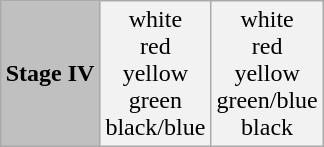<table class="wikitable" style="font-weight:bold; float:right">
<tr>
<th style="background-color:#c0c0c0;">Stage IV</th>
<th style="font-weight:normal;">white<br>red<br>yellow<br>green<br>black/blue</th>
<th style="font-weight:normal;">white<br>red<br>yellow<br>green/blue<br>black</th>
</tr>
</table>
